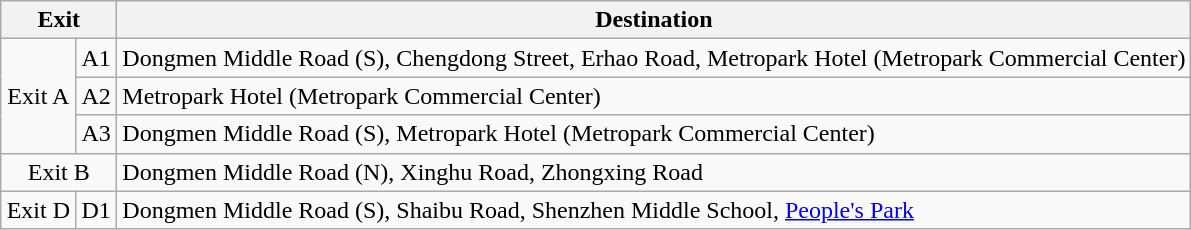<table class="wikitable">
<tr>
<th style="width:70px" colspan="2">Exit</th>
<th>Destination</th>
</tr>
<tr>
<td align="center" rowspan="3">Exit A</td>
<td>A1</td>
<td>Dongmen Middle Road (S), Chengdong Street, Erhao Road, Metropark Hotel (Metropark Commercial Center)</td>
</tr>
<tr>
<td>A2</td>
<td>Metropark Hotel (Metropark Commercial Center)</td>
</tr>
<tr>
<td>A3</td>
<td>Dongmen Middle Road (S), Metropark Hotel (Metropark Commercial Center)</td>
</tr>
<tr>
<td align="center" colspan="2">Exit B</td>
<td>Dongmen Middle Road (N), Xinghu Road, Zhongxing Road</td>
</tr>
<tr>
<td align="center">Exit D</td>
<td>D1</td>
<td>Dongmen Middle Road (S), Shaibu Road, Shenzhen Middle School, <a href='#'>People's Park</a></td>
</tr>
</table>
